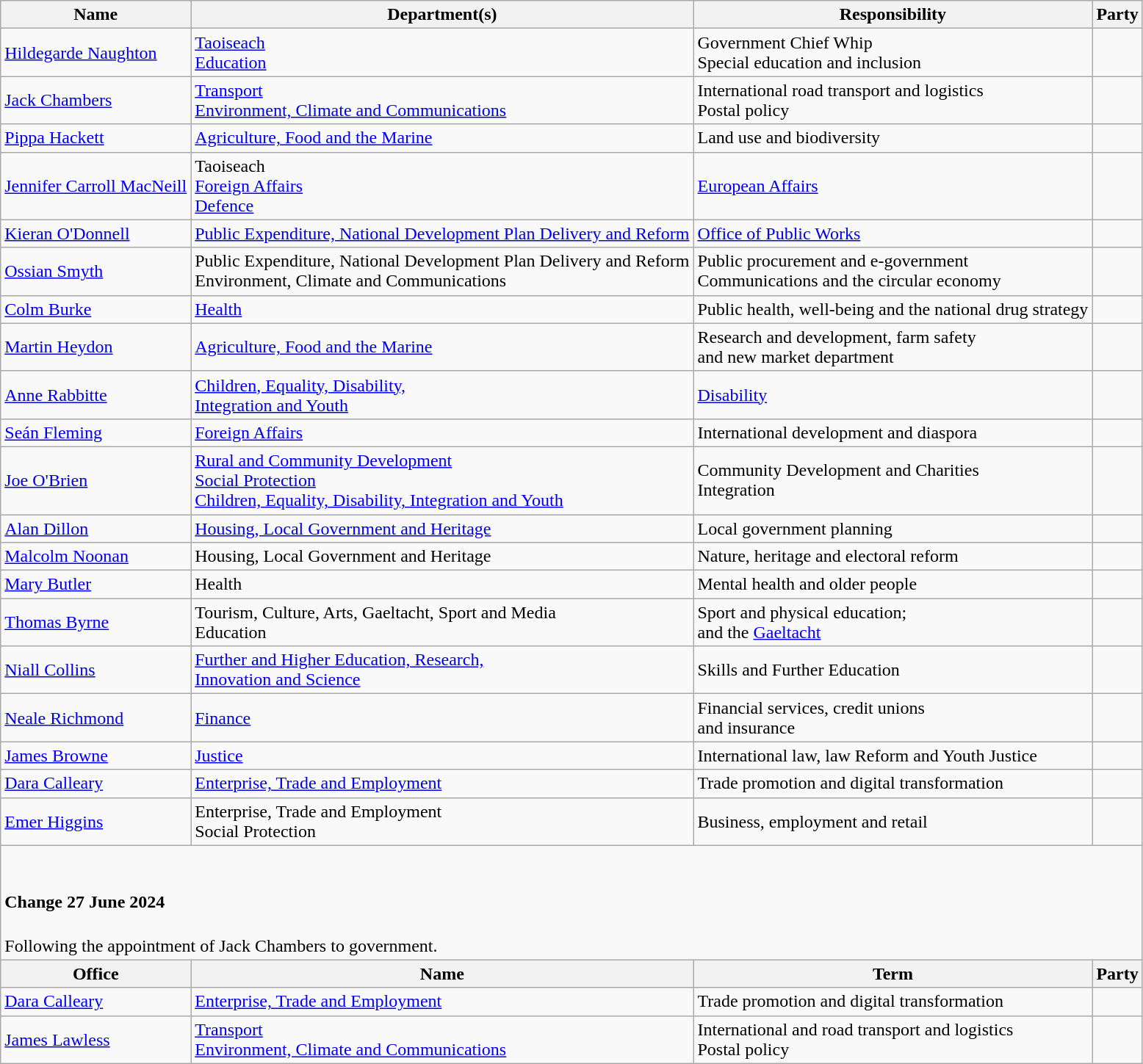<table class="wikitable">
<tr>
<th>Name</th>
<th>Department(s)</th>
<th>Responsibility</th>
<th colspan="2">Party</th>
</tr>
<tr>
<td><a href='#'>Hildegarde Naughton</a><br></td>
<td><a href='#'>Taoiseach</a><br><a href='#'>Education</a></td>
<td>Government Chief Whip<br>Special education and inclusion</td>
<td></td>
</tr>
<tr>
<td><a href='#'>Jack Chambers</a><br></td>
<td><a href='#'>Transport</a><br><a href='#'>Environment, Climate and Communications</a></td>
<td>International road transport and logistics<br>Postal policy</td>
<td></td>
</tr>
<tr>
<td><a href='#'>Pippa Hackett</a><br></td>
<td><a href='#'>Agriculture, Food and the Marine</a></td>
<td>Land use and biodiversity</td>
<td></td>
</tr>
<tr>
<td><a href='#'>Jennifer Carroll MacNeill</a></td>
<td>Taoiseach<br><a href='#'>Foreign Affairs</a><br><a href='#'>Defence</a></td>
<td><a href='#'>European Affairs</a></td>
<td></td>
</tr>
<tr>
<td><a href='#'>Kieran O'Donnell</a></td>
<td><a href='#'>Public Expenditure, National Development Plan Delivery and Reform</a></td>
<td><a href='#'>Office of Public Works</a></td>
<td></td>
</tr>
<tr>
<td><a href='#'>Ossian Smyth</a></td>
<td>Public Expenditure, National Development Plan Delivery and Reform<br>Environment, Climate and Communications</td>
<td>Public procurement and e-government<br>Communications and the circular economy</td>
<td></td>
</tr>
<tr>
<td><a href='#'>Colm Burke</a></td>
<td><a href='#'>Health</a></td>
<td>Public health, well-being and the national drug strategy</td>
<td></td>
</tr>
<tr>
<td><a href='#'>Martin Heydon</a></td>
<td><a href='#'>Agriculture, Food and the Marine</a></td>
<td>Research and development, farm safety<br>and new market department</td>
<td></td>
</tr>
<tr>
<td><a href='#'>Anne Rabbitte</a></td>
<td><a href='#'>Children, Equality, Disability,<br>Integration and Youth</a></td>
<td><a href='#'>Disability</a></td>
<td></td>
</tr>
<tr>
<td><a href='#'>Seán Fleming</a></td>
<td><a href='#'>Foreign Affairs</a></td>
<td>International development and diaspora</td>
<td></td>
</tr>
<tr>
<td><a href='#'>Joe O'Brien</a></td>
<td><a href='#'>Rural and Community Development</a><br><a href='#'>Social Protection</a><br><a href='#'>Children, Equality, Disability, Integration and Youth</a></td>
<td>Community Development and Charities<br>Integration</td>
<td></td>
</tr>
<tr>
<td><a href='#'>Alan Dillon</a></td>
<td><a href='#'>Housing, Local Government and Heritage</a></td>
<td>Local government planning</td>
<td></td>
</tr>
<tr>
<td><a href='#'>Malcolm Noonan</a></td>
<td>Housing, Local Government and Heritage</td>
<td>Nature, heritage and electoral reform</td>
<td></td>
</tr>
<tr>
<td><a href='#'>Mary Butler</a></td>
<td>Health</td>
<td>Mental health and older people</td>
<td></td>
</tr>
<tr>
<td><a href='#'>Thomas Byrne</a></td>
<td>Tourism, Culture, Arts, Gaeltacht, Sport and Media<br>Education</td>
<td>Sport and physical education;<br>and the <a href='#'>Gaeltacht</a></td>
<td></td>
</tr>
<tr>
<td><a href='#'>Niall Collins</a></td>
<td><a href='#'>Further and Higher Education, Research,<br>Innovation and Science</a></td>
<td>Skills and Further Education</td>
<td></td>
</tr>
<tr>
<td><a href='#'>Neale Richmond</a></td>
<td><a href='#'>Finance</a></td>
<td>Financial services, credit unions<br>and insurance</td>
<td></td>
</tr>
<tr>
<td><a href='#'>James Browne</a></td>
<td><a href='#'>Justice</a></td>
<td>International law, law Reform and Youth Justice</td>
<td></td>
</tr>
<tr>
<td><a href='#'>Dara Calleary</a></td>
<td><a href='#'>Enterprise, Trade and Employment</a></td>
<td>Trade promotion and digital transformation</td>
<td></td>
</tr>
<tr>
<td><a href='#'>Emer Higgins</a></td>
<td>Enterprise, Trade and Employment<br>Social Protection</td>
<td>Business, employment and retail</td>
<td></td>
</tr>
<tr>
<td colspan="5"><br><h4>Change 27 June 2024</h4>Following the appointment of Jack Chambers to government.</td>
</tr>
<tr>
<th>Office</th>
<th>Name</th>
<th>Term</th>
<th colspan="2">Party</th>
</tr>
<tr>
<td><a href='#'>Dara Calleary</a><br></td>
<td><a href='#'>Enterprise, Trade and Employment</a></td>
<td>Trade promotion and digital transformation</td>
<td></td>
</tr>
<tr>
<td><a href='#'>James Lawless</a></td>
<td><a href='#'>Transport</a><br><a href='#'>Environment, Climate and Communications</a></td>
<td>International and road transport and logistics<br>Postal policy</td>
<td></td>
</tr>
</table>
